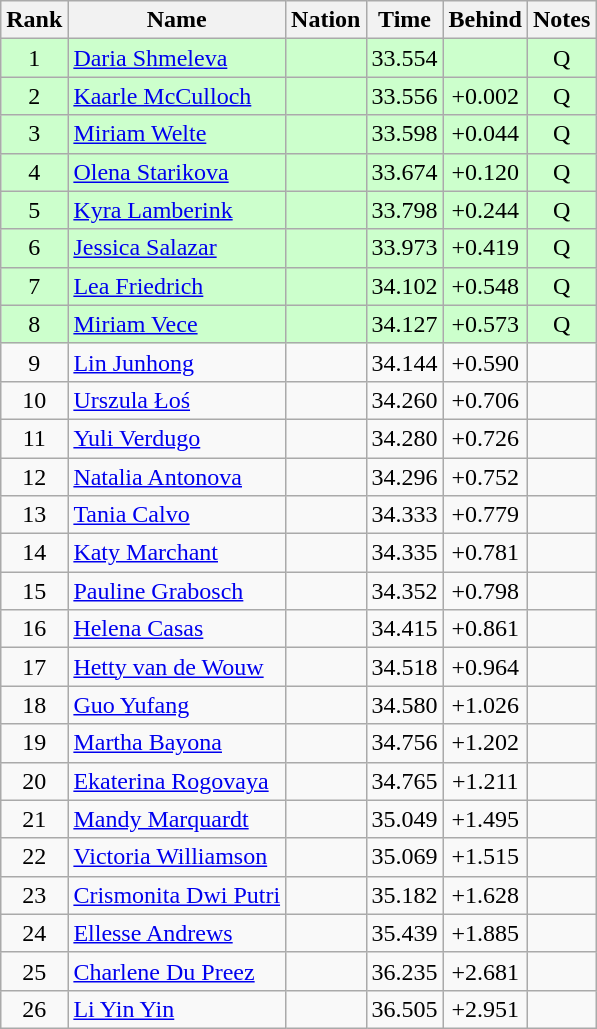<table class="wikitable sortable" style="text-align:center">
<tr>
<th>Rank</th>
<th>Name</th>
<th>Nation</th>
<th>Time</th>
<th>Behind</th>
<th>Notes</th>
</tr>
<tr bgcolor=ccffcc>
<td>1</td>
<td align=left><a href='#'>Daria Shmeleva</a></td>
<td align=left></td>
<td>33.554</td>
<td></td>
<td>Q</td>
</tr>
<tr bgcolor=ccffcc>
<td>2</td>
<td align=left><a href='#'>Kaarle McCulloch</a></td>
<td align=left></td>
<td>33.556</td>
<td>+0.002</td>
<td>Q</td>
</tr>
<tr bgcolor=ccffcc>
<td>3</td>
<td align=left><a href='#'>Miriam Welte</a></td>
<td align=left></td>
<td>33.598</td>
<td>+0.044</td>
<td>Q</td>
</tr>
<tr bgcolor=ccffcc>
<td>4</td>
<td align=left><a href='#'>Olena Starikova</a></td>
<td align=left></td>
<td>33.674</td>
<td>+0.120</td>
<td>Q</td>
</tr>
<tr bgcolor=ccffcc>
<td>5</td>
<td align=left><a href='#'>Kyra Lamberink</a></td>
<td align=left></td>
<td>33.798</td>
<td>+0.244</td>
<td>Q</td>
</tr>
<tr bgcolor=ccffcc>
<td>6</td>
<td align=left><a href='#'>Jessica Salazar</a></td>
<td align=left></td>
<td>33.973</td>
<td>+0.419</td>
<td>Q</td>
</tr>
<tr bgcolor=ccffcc>
<td>7</td>
<td align=left><a href='#'>Lea Friedrich</a></td>
<td align=left></td>
<td>34.102</td>
<td>+0.548</td>
<td>Q</td>
</tr>
<tr bgcolor=ccffcc>
<td>8</td>
<td align=left><a href='#'>Miriam Vece</a></td>
<td align=left></td>
<td>34.127</td>
<td>+0.573</td>
<td>Q</td>
</tr>
<tr>
<td>9</td>
<td align=left><a href='#'>Lin Junhong</a></td>
<td align=left></td>
<td>34.144</td>
<td>+0.590</td>
<td></td>
</tr>
<tr>
<td>10</td>
<td align=left><a href='#'>Urszula Łoś</a></td>
<td align=left></td>
<td>34.260</td>
<td>+0.706</td>
<td></td>
</tr>
<tr>
<td>11</td>
<td align=left><a href='#'>Yuli Verdugo</a></td>
<td align=left></td>
<td>34.280</td>
<td>+0.726</td>
<td></td>
</tr>
<tr>
<td>12</td>
<td align=left><a href='#'>Natalia Antonova</a></td>
<td align=left></td>
<td>34.296</td>
<td>+0.752</td>
<td></td>
</tr>
<tr>
<td>13</td>
<td align=left><a href='#'>Tania Calvo</a></td>
<td align=left></td>
<td>34.333</td>
<td>+0.779</td>
<td></td>
</tr>
<tr>
<td>14</td>
<td align=left><a href='#'>Katy Marchant</a></td>
<td align=left></td>
<td>34.335</td>
<td>+0.781</td>
<td></td>
</tr>
<tr>
<td>15</td>
<td align=left><a href='#'>Pauline Grabosch</a></td>
<td align=left></td>
<td>34.352</td>
<td>+0.798</td>
<td></td>
</tr>
<tr>
<td>16</td>
<td align=left><a href='#'>Helena Casas</a></td>
<td align=left></td>
<td>34.415</td>
<td>+0.861</td>
<td></td>
</tr>
<tr>
<td>17</td>
<td align=left><a href='#'>Hetty van de Wouw</a></td>
<td align=left></td>
<td>34.518</td>
<td>+0.964</td>
<td></td>
</tr>
<tr>
<td>18</td>
<td align=left><a href='#'>Guo Yufang</a></td>
<td align=left></td>
<td>34.580</td>
<td>+1.026</td>
<td></td>
</tr>
<tr>
<td>19</td>
<td align=left><a href='#'>Martha Bayona</a></td>
<td align=left></td>
<td>34.756</td>
<td>+1.202</td>
<td></td>
</tr>
<tr>
<td>20</td>
<td align=left><a href='#'>Ekaterina Rogovaya</a></td>
<td align=left></td>
<td>34.765</td>
<td>+1.211</td>
<td></td>
</tr>
<tr>
<td>21</td>
<td align=left><a href='#'>Mandy Marquardt</a></td>
<td align=left></td>
<td>35.049</td>
<td>+1.495</td>
<td></td>
</tr>
<tr>
<td>22</td>
<td align=left><a href='#'>Victoria Williamson</a></td>
<td align=left></td>
<td>35.069</td>
<td>+1.515</td>
<td></td>
</tr>
<tr>
<td>23</td>
<td align=left><a href='#'>Crismonita Dwi Putri</a></td>
<td align=left></td>
<td>35.182</td>
<td>+1.628</td>
<td></td>
</tr>
<tr>
<td>24</td>
<td align=left><a href='#'>Ellesse Andrews</a></td>
<td align=left></td>
<td>35.439</td>
<td>+1.885</td>
<td></td>
</tr>
<tr>
<td>25</td>
<td align=left><a href='#'>Charlene Du Preez</a></td>
<td align=left></td>
<td>36.235</td>
<td>+2.681</td>
<td></td>
</tr>
<tr>
<td>26</td>
<td align=left><a href='#'>Li Yin Yin</a></td>
<td align=left></td>
<td>36.505</td>
<td>+2.951</td>
<td></td>
</tr>
</table>
